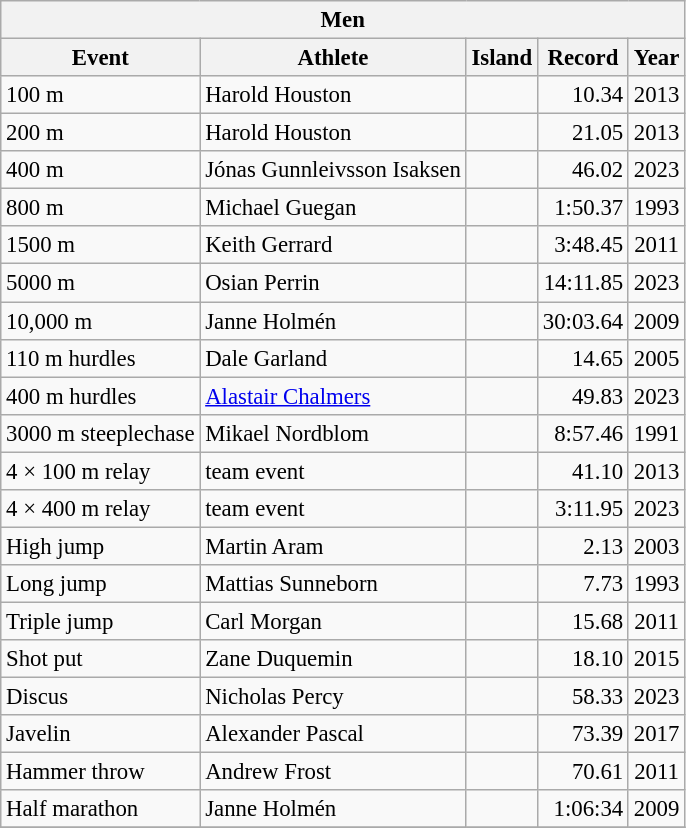<table class="wikitable" style="text-align: center; font-size:95%;">
<tr>
<th colspan=5>Men </th>
</tr>
<tr>
<th colspan=1>Event</th>
<th colspan=1>Athlete</th>
<th colspan=1>Island</th>
<th colspan=1>Record</th>
<th colspan=1>Year</th>
</tr>
<tr>
<td align="left">100 m</td>
<td align="left">Harold Houston</td>
<td></td>
<td align="right">10.34</td>
<td>2013</td>
</tr>
<tr>
<td align="left">200 m</td>
<td align="left">Harold Houston</td>
<td></td>
<td align="right">21.05</td>
<td>2013</td>
</tr>
<tr>
<td align="left">400 m</td>
<td align="left">Jónas Gunnleivsson Isaksen</td>
<td></td>
<td align="right">46.02</td>
<td>2023</td>
</tr>
<tr>
<td align="left">800 m</td>
<td align="left">Michael Guegan</td>
<td></td>
<td align="right">1:50.37</td>
<td>1993</td>
</tr>
<tr>
<td align="left">1500 m</td>
<td align="left">Keith Gerrard</td>
<td></td>
<td align="right">3:48.45</td>
<td>2011</td>
</tr>
<tr>
<td align="left">5000 m</td>
<td align="left">Osian Perrin</td>
<td></td>
<td align="right">14:11.85</td>
<td>2023</td>
</tr>
<tr>
<td align="left">10,000 m</td>
<td align="left">Janne Holmén</td>
<td></td>
<td align="right">30:03.64</td>
<td>2009</td>
</tr>
<tr>
<td align="left">110 m hurdles</td>
<td align="left">Dale Garland</td>
<td></td>
<td align="right">14.65</td>
<td>2005</td>
</tr>
<tr>
<td align="left">400 m hurdles</td>
<td align="left"><a href='#'>Alastair Chalmers</a></td>
<td></td>
<td align="right">49.83</td>
<td>2023</td>
</tr>
<tr>
<td align="left">3000 m steeplechase</td>
<td align="left">Mikael Nordblom</td>
<td></td>
<td align="right">8:57.46</td>
<td>1991</td>
</tr>
<tr>
<td align="left">4 × 100 m relay</td>
<td align="left">team  event</td>
<td></td>
<td align="right">41.10</td>
<td>2013</td>
</tr>
<tr>
<td align="left">4 × 400 m relay</td>
<td align="left">team event</td>
<td></td>
<td align="right">3:11.95</td>
<td>2023</td>
</tr>
<tr>
<td align="left">High jump</td>
<td align="left">Martin Aram</td>
<td></td>
<td align="right">2.13</td>
<td>2003</td>
</tr>
<tr>
<td align="left">Long jump</td>
<td align="left">Mattias Sunneborn</td>
<td></td>
<td align="right">7.73</td>
<td>1993</td>
</tr>
<tr>
<td align="left">Triple jump</td>
<td align="left">Carl Morgan</td>
<td></td>
<td align="right">15.68</td>
<td>2011</td>
</tr>
<tr>
<td align="left">Shot put</td>
<td align="left">Zane Duquemin</td>
<td></td>
<td align="right">18.10</td>
<td>2015</td>
</tr>
<tr>
<td align="left">Discus</td>
<td align="left">Nicholas Percy</td>
<td></td>
<td align="right">58.33</td>
<td>2023</td>
</tr>
<tr>
<td align="left">Javelin</td>
<td align="left">Alexander Pascal</td>
<td></td>
<td align="right">73.39</td>
<td>2017</td>
</tr>
<tr>
<td align="left">Hammer throw</td>
<td align="left">Andrew Frost</td>
<td></td>
<td align="right">70.61</td>
<td>2011</td>
</tr>
<tr>
<td align="left">Half marathon</td>
<td align="left">Janne Holmén</td>
<td></td>
<td align="right">1:06:34</td>
<td>2009</td>
</tr>
<tr>
</tr>
</table>
